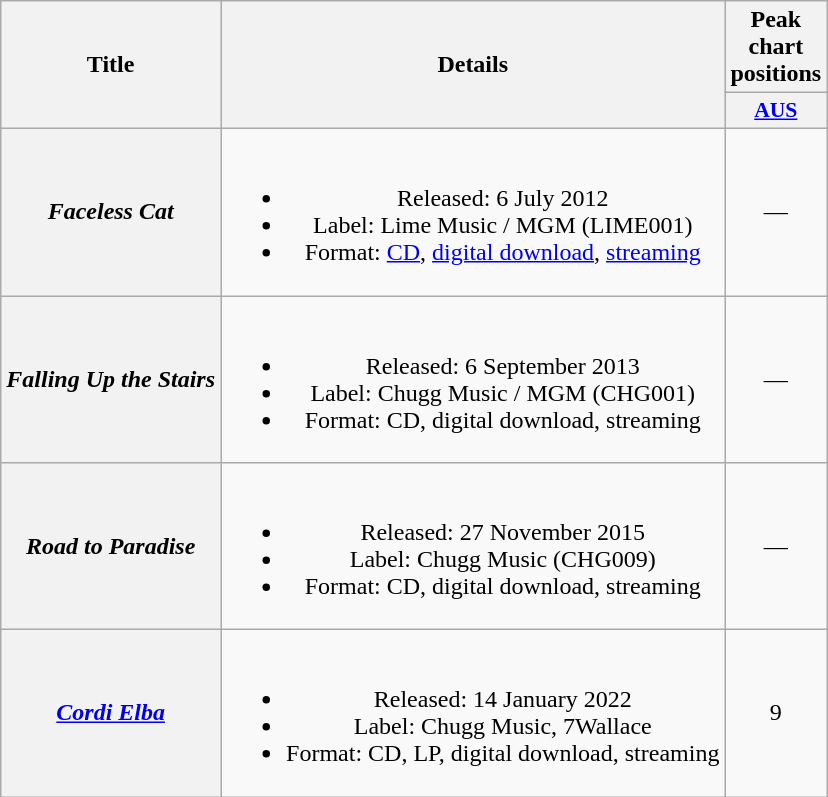<table class="wikitable plainrowheaders" style="text-align:center;">
<tr>
<th scope="col" rowspan="2">Title</th>
<th scope="col" rowspan="2">Details</th>
<th scope="col" colspan="1">Peak chart positions</th>
</tr>
<tr>
<th scope="col" style="width:3em;font-size:90%;"><a href='#'>AUS</a><br></th>
</tr>
<tr>
<th scope="row"><em>Faceless Cat</em></th>
<td><br><ul><li>Released: 6 July 2012</li><li>Label: Lime Music / MGM (LIME001)</li><li>Format: <a href='#'>CD</a>, <a href='#'>digital download</a>, <a href='#'>streaming</a></li></ul></td>
<td>—</td>
</tr>
<tr>
<th scope="row"><em>Falling Up the Stairs</em></th>
<td><br><ul><li>Released: 6 September 2013</li><li>Label: Chugg Music / MGM (CHG001)</li><li>Format: CD, digital download, streaming</li></ul></td>
<td>—</td>
</tr>
<tr>
<th scope="row"><em>Road to Paradise</em></th>
<td><br><ul><li>Released: 27 November 2015</li><li>Label: Chugg Music (CHG009)</li><li>Format: CD, digital download, streaming</li></ul></td>
<td>—</td>
</tr>
<tr>
<th scope="row"><em><a href='#'>Cordi Elba</a></em><br></th>
<td><br><ul><li>Released: 14 January 2022</li><li>Label: Chugg Music, 7Wallace</li><li>Format: CD, LP, digital download, streaming</li></ul></td>
<td>9</td>
</tr>
</table>
